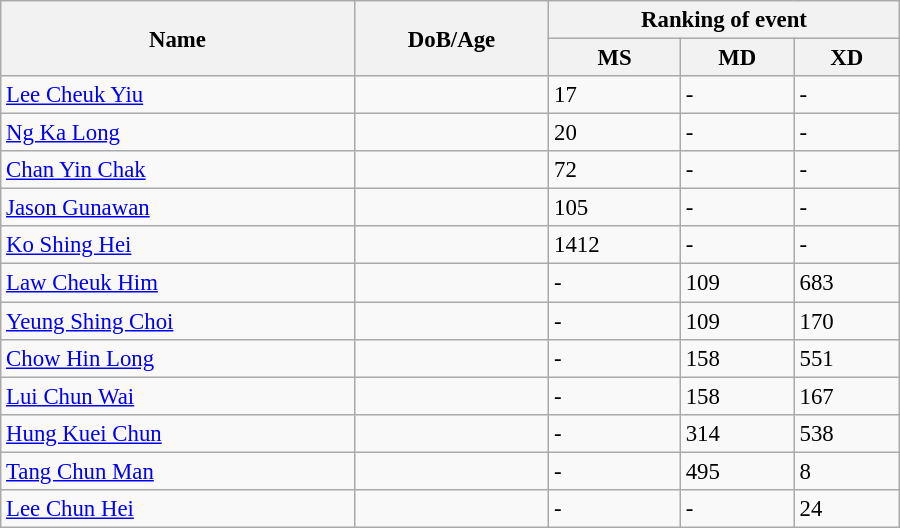<table class="wikitable" style="width:600px; font-size:95%;">
<tr>
<th rowspan="2" align="left">Name</th>
<th rowspan="2" align="left">DoB/Age</th>
<th colspan="3" align="center">Ranking of event</th>
</tr>
<tr>
<th align="center">MS</th>
<th>MD</th>
<th align="center">XD</th>
</tr>
<tr>
<td><a href='#'>Lee Cheuk Yiu</a></td>
<td></td>
<td>17</td>
<td>-</td>
<td>-</td>
</tr>
<tr>
<td><a href='#'>Ng Ka Long</a></td>
<td></td>
<td>20</td>
<td>-</td>
<td>-</td>
</tr>
<tr>
<td><a href='#'>Chan Yin Chak</a></td>
<td></td>
<td>72</td>
<td>-</td>
<td>-</td>
</tr>
<tr>
<td><a href='#'>Jason Gunawan</a></td>
<td></td>
<td>105</td>
<td>-</td>
<td>-</td>
</tr>
<tr>
<td><a href='#'>Ko Shing Hei</a></td>
<td></td>
<td>1412</td>
<td>-</td>
<td>-</td>
</tr>
<tr>
<td><a href='#'>Law Cheuk Him</a></td>
<td></td>
<td>-</td>
<td>109</td>
<td>683</td>
</tr>
<tr>
<td><a href='#'>Yeung Shing Choi</a></td>
<td></td>
<td>-</td>
<td>109</td>
<td>170</td>
</tr>
<tr>
<td><a href='#'>Chow Hin Long</a></td>
<td></td>
<td>-</td>
<td>158</td>
<td>551</td>
</tr>
<tr>
<td><a href='#'>Lui Chun Wai</a></td>
<td></td>
<td>-</td>
<td>158</td>
<td>167</td>
</tr>
<tr>
<td><a href='#'>Hung Kuei Chun</a></td>
<td></td>
<td>-</td>
<td>314</td>
<td>538</td>
</tr>
<tr>
<td><a href='#'>Tang Chun Man</a></td>
<td></td>
<td>-</td>
<td>495</td>
<td>8</td>
</tr>
<tr>
<td><a href='#'>Lee Chun Hei</a></td>
<td></td>
<td>-</td>
<td>-</td>
<td>24</td>
</tr>
</table>
